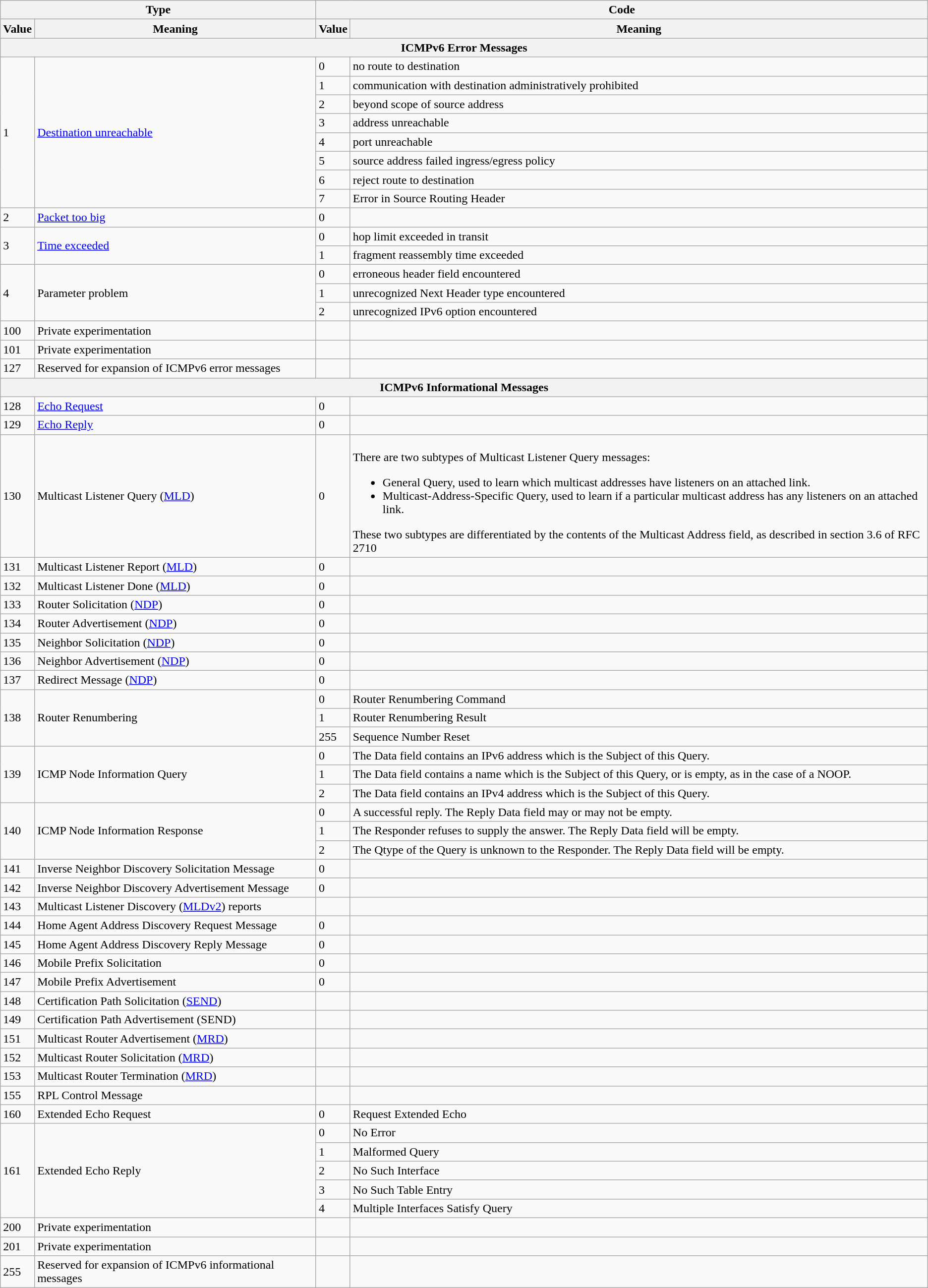<table class="wikitable">
<tr>
<th colspan="2" align="center">Type</th>
<th colspan="2" align="center">Code</th>
</tr>
<tr>
<th>Value</th>
<th>Meaning</th>
<th>Value</th>
<th>Meaning</th>
</tr>
<tr>
<th colspan="4" align="center">ICMPv6 Error Messages</th>
</tr>
<tr>
<td rowspan=8>1</td>
<td rowspan=8><a href='#'>Destination unreachable</a></td>
<td>0</td>
<td>no route to destination</td>
</tr>
<tr>
<td>1</td>
<td>communication with destination administratively prohibited</td>
</tr>
<tr>
<td>2</td>
<td>beyond scope of source address</td>
</tr>
<tr>
<td>3</td>
<td>address unreachable</td>
</tr>
<tr>
<td>4</td>
<td>port unreachable</td>
</tr>
<tr>
<td>5</td>
<td>source address failed ingress/egress policy</td>
</tr>
<tr>
<td>6</td>
<td>reject route to destination</td>
</tr>
<tr>
<td>7</td>
<td>Error in Source Routing Header</td>
</tr>
<tr>
<td>2</td>
<td><a href='#'>Packet too big</a></td>
<td>0</td>
</tr>
<tr>
<td rowspan=2>3</td>
<td rowspan=2><a href='#'>Time exceeded</a></td>
<td>0</td>
<td>hop limit exceeded in transit</td>
</tr>
<tr>
<td>1</td>
<td>fragment reassembly time exceeded</td>
</tr>
<tr>
<td rowspan=3>4</td>
<td rowspan=3>Parameter problem</td>
<td>0</td>
<td>erroneous header field encountered</td>
</tr>
<tr>
<td>1</td>
<td>unrecognized Next Header type encountered</td>
</tr>
<tr>
<td>2</td>
<td>unrecognized IPv6 option encountered</td>
</tr>
<tr>
<td>100</td>
<td>Private experimentation</td>
<td></td>
<td></td>
</tr>
<tr>
<td>101</td>
<td>Private experimentation</td>
<td></td>
<td></td>
</tr>
<tr>
<td>127</td>
<td>Reserved for expansion of ICMPv6 error messages</td>
<td></td>
<td></td>
</tr>
<tr>
<th colspan="4" align="center">ICMPv6 Informational Messages</th>
</tr>
<tr>
<td>128</td>
<td><a href='#'>Echo Request</a></td>
<td>0</td>
<td></td>
</tr>
<tr>
<td>129</td>
<td><a href='#'>Echo Reply</a></td>
<td>0</td>
<td></td>
</tr>
<tr>
<td>130</td>
<td>Multicast Listener Query (<a href='#'>MLD</a>)</td>
<td>0</td>
<td><br>There are two subtypes of Multicast Listener Query messages:<ul><li>General Query, used to learn which multicast addresses have listeners on an attached link.</li><li>Multicast-Address-Specific Query, used to learn if a particular multicast address has any listeners on an attached link.</li></ul>These two subtypes are differentiated by the contents of the Multicast Address field, as described in section 3.6 of RFC 2710</td>
</tr>
<tr>
<td>131</td>
<td>Multicast Listener Report (<a href='#'>MLD</a>)</td>
<td>0</td>
<td></td>
</tr>
<tr>
<td>132</td>
<td>Multicast Listener Done (<a href='#'>MLD</a>)</td>
<td>0</td>
<td></td>
</tr>
<tr>
<td>133</td>
<td>Router Solicitation (<a href='#'>NDP</a>)</td>
<td>0</td>
<td></td>
</tr>
<tr>
<td>134</td>
<td>Router Advertisement (<a href='#'>NDP</a>)</td>
<td>0</td>
<td></td>
</tr>
<tr>
<td>135</td>
<td>Neighbor Solicitation (<a href='#'>NDP</a>)</td>
<td>0</td>
<td></td>
</tr>
<tr>
<td>136</td>
<td>Neighbor Advertisement (<a href='#'>NDP</a>)</td>
<td>0</td>
<td></td>
</tr>
<tr>
<td>137</td>
<td>Redirect Message (<a href='#'>NDP</a>)</td>
<td>0</td>
<td></td>
</tr>
<tr>
<td rowspan=3>138</td>
<td rowspan=3>Router Renumbering</td>
<td>0</td>
<td>Router Renumbering Command</td>
</tr>
<tr>
<td>1</td>
<td>Router Renumbering Result</td>
</tr>
<tr>
<td>255</td>
<td>Sequence Number Reset</td>
</tr>
<tr>
<td rowspan=3>139</td>
<td rowspan=3>ICMP Node Information Query</td>
<td>0</td>
<td>The Data field contains an IPv6 address which is the Subject of this Query.</td>
</tr>
<tr>
<td>1</td>
<td>The Data field contains a name which is the Subject of this Query, or is empty, as in the case of a NOOP.</td>
</tr>
<tr>
<td>2</td>
<td>The Data field contains an IPv4 address which is the Subject of this Query.</td>
</tr>
<tr>
<td rowspan=3>140</td>
<td rowspan=3>ICMP Node Information Response</td>
<td>0</td>
<td>A successful reply.  The Reply Data field may or may not be empty.</td>
</tr>
<tr>
<td>1</td>
<td>The Responder refuses to supply the answer.  The Reply Data field will be empty.</td>
</tr>
<tr>
<td>2</td>
<td>The Qtype of the Query is unknown to the Responder.  The Reply Data field will be empty.</td>
</tr>
<tr>
<td>141</td>
<td>Inverse Neighbor Discovery Solicitation Message</td>
<td>0</td>
<td></td>
</tr>
<tr>
<td>142</td>
<td>Inverse Neighbor Discovery Advertisement Message</td>
<td>0</td>
<td></td>
</tr>
<tr>
<td>143</td>
<td>Multicast Listener Discovery (<a href='#'>MLDv2</a>) reports</td>
<td></td>
<td></td>
</tr>
<tr>
<td>144</td>
<td>Home Agent Address Discovery Request Message</td>
<td>0</td>
<td></td>
</tr>
<tr>
<td>145</td>
<td>Home Agent Address Discovery Reply Message</td>
<td>0</td>
<td></td>
</tr>
<tr>
<td>146</td>
<td>Mobile Prefix Solicitation</td>
<td>0</td>
<td></td>
</tr>
<tr>
<td>147</td>
<td>Mobile Prefix Advertisement</td>
<td>0</td>
<td></td>
</tr>
<tr>
<td>148</td>
<td>Certification Path Solicitation (<a href='#'>SEND</a>)</td>
<td></td>
<td></td>
</tr>
<tr>
<td>149</td>
<td>Certification Path Advertisement (SEND)</td>
<td></td>
<td></td>
</tr>
<tr>
<td>151</td>
<td>Multicast Router Advertisement (<a href='#'>MRD</a>)</td>
<td></td>
<td></td>
</tr>
<tr>
<td>152</td>
<td>Multicast Router Solicitation (<a href='#'>MRD</a>)</td>
<td></td>
<td></td>
</tr>
<tr>
<td>153</td>
<td>Multicast Router Termination (<a href='#'>MRD</a>)</td>
<td></td>
<td></td>
</tr>
<tr>
<td>155</td>
<td>RPL Control Message</td>
<td></td>
<td></td>
</tr>
<tr>
<td>160</td>
<td>Extended Echo Request</td>
<td>0</td>
<td>Request Extended Echo</td>
</tr>
<tr>
<td rowspan=5>161</td>
<td rowspan=5>Extended Echo Reply</td>
<td>0</td>
<td>No Error</td>
</tr>
<tr>
<td>1</td>
<td>Malformed Query</td>
</tr>
<tr>
<td>2</td>
<td>No Such Interface</td>
</tr>
<tr>
<td>3</td>
<td>No Such Table Entry</td>
</tr>
<tr>
<td>4</td>
<td>Multiple Interfaces Satisfy Query</td>
</tr>
<tr>
<td>200</td>
<td>Private experimentation</td>
<td></td>
<td></td>
</tr>
<tr>
<td>201</td>
<td>Private experimentation</td>
<td></td>
<td></td>
</tr>
<tr>
<td>255</td>
<td>Reserved for expansion of ICMPv6 informational messages</td>
<td></td>
<td></td>
</tr>
</table>
